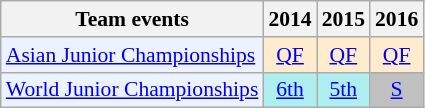<table class="wikitable" style="font-size: 90%; text-align:center">
<tr>
<th>Team events</th>
<th>2014</th>
<th>2015</th>
<th>2016</th>
</tr>
<tr>
<td bgcolor="#ECF2FF"; align="left"><a href='#'>Asian Junior Championships</a></td>
<td bgcolor=FFEBCD><a href='#'>QF</a></td>
<td bgcolor=FFEBCD><a href='#'>QF</a></td>
<td bgcolor=FFEBCD><a href='#'>QF</a></td>
</tr>
<tr>
<td bgcolor="#ECF2FF"; align="left"><a href='#'>World Junior Championships</a></td>
<td bgcolor=AFEEEE><a href='#'>6th</a></td>
<td bgcolor=AFEEEE><a href='#'>5th</a></td>
<td bgcolor=silver><a href='#'>S</a></td>
</tr>
</table>
